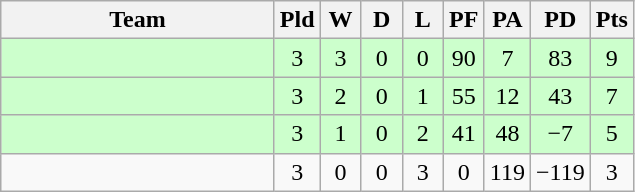<table class="wikitable" style="text-align:center;">
<tr>
<th width=175>Team</th>
<th width=20 abbr="Played">Pld</th>
<th width=20 abbr="Won">W</th>
<th width=20 abbr="Drawn">D</th>
<th width=20 abbr="Lost">L</th>
<th width=20 abbr="Points for">PF</th>
<th width=20 abbr="Points against">PA</th>
<th width=25 abbr="Points difference">PD</th>
<th width=20 abbr="Points">Pts</th>
</tr>
<tr bgcolor=ccffcc>
<td style="text-align:left;"></td>
<td>3</td>
<td>3</td>
<td>0</td>
<td>0</td>
<td>90</td>
<td>7</td>
<td>83</td>
<td>9</td>
</tr>
<tr bgcolor=ccffcc>
<td style="text-align:left;"></td>
<td>3</td>
<td>2</td>
<td>0</td>
<td>1</td>
<td>55</td>
<td>12</td>
<td>43</td>
<td>7</td>
</tr>
<tr bgcolor=ccffcc>
<td style="text-align:left;"></td>
<td>3</td>
<td>1</td>
<td>0</td>
<td>2</td>
<td>41</td>
<td>48</td>
<td>−7</td>
<td>5</td>
</tr>
<tr>
<td style="text-align:left;"></td>
<td>3</td>
<td>0</td>
<td>0</td>
<td>3</td>
<td>0</td>
<td>119</td>
<td>−119</td>
<td>3</td>
</tr>
</table>
